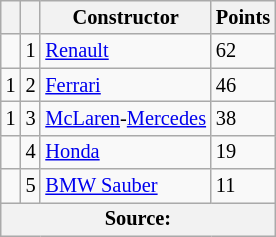<table class="wikitable" style="font-size: 85%;">
<tr>
<th></th>
<th></th>
<th>Constructor</th>
<th>Points</th>
</tr>
<tr>
<td></td>
<td align="center">1</td>
<td> <a href='#'>Renault</a></td>
<td>62</td>
</tr>
<tr>
<td> 1</td>
<td align="center">2</td>
<td> <a href='#'>Ferrari</a></td>
<td>46</td>
</tr>
<tr>
<td> 1</td>
<td align="center">3</td>
<td> <a href='#'>McLaren</a>-<a href='#'>Mercedes</a></td>
<td>38</td>
</tr>
<tr>
<td></td>
<td align="center">4</td>
<td> <a href='#'>Honda</a></td>
<td>19</td>
</tr>
<tr>
<td></td>
<td align="center">5</td>
<td> <a href='#'>BMW Sauber</a></td>
<td>11</td>
</tr>
<tr>
<th colspan=4>Source: </th>
</tr>
</table>
